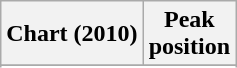<table class="wikitable sortable plainrowheaders" style="text-align:center">
<tr>
<th scope="col">Chart (2010)</th>
<th scope="col">Peak<br>position</th>
</tr>
<tr>
</tr>
<tr>
</tr>
<tr>
</tr>
</table>
